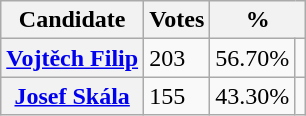<table class="wikitable">
<tr>
<th>Candidate</th>
<th>Votes</th>
<th colspan=2>%</th>
</tr>
<tr>
<th><a href='#'>Vojtěch Filip</a></th>
<td>203</td>
<td>56.70%</td>
<td></td>
</tr>
<tr>
<th><a href='#'>Josef Skála</a></th>
<td>155</td>
<td>43.30%</td>
<td></td>
</tr>
</table>
